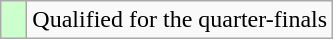<table class="wikitable">
<tr>
<td width=10px bgcolor="#ccffcc"></td>
<td>Qualified for the quarter-finals</td>
</tr>
</table>
